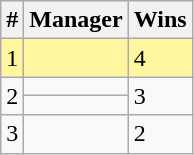<table class="wikitable sortable">
<tr>
<th>#</th>
<th>Manager</th>
<th>Wins</th>
</tr>
<tr style="background:#FFF69F">
<td>1</td>
<td></td>
<td>4</td>
</tr>
<tr>
<td rowspan="2">2</td>
<td></td>
<td rowspan="2">3</td>
</tr>
<tr>
<td></td>
</tr>
<tr>
<td>3</td>
<td></td>
<td>2</td>
</tr>
</table>
